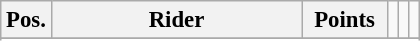<table class="wikitable" style="font-size: 95%">
<tr valign=top >
<th width=20px valign=middle>Pos.</th>
<th width=160px valign=middle>Rider</th>
<th width=50px valign=middle>Points</th>
<td></td>
<td></td>
<td></td>
</tr>
<tr>
</tr>
<tr>
</tr>
</table>
